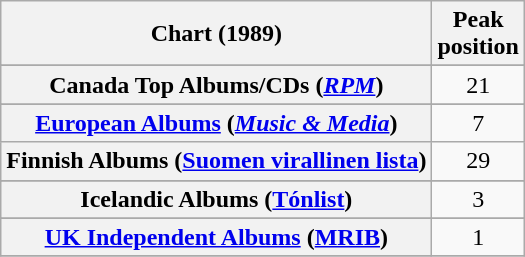<table class="wikitable sortable plainrowheaders" style="text-align:center">
<tr>
<th scope="col">Chart (1989)</th>
<th scope="col">Peak<br>position</th>
</tr>
<tr>
</tr>
<tr>
<th scope="row">Canada Top Albums/CDs (<em><a href='#'>RPM</a></em>)</th>
<td>21</td>
</tr>
<tr>
</tr>
<tr>
<th scope="row"><a href='#'>European Albums</a> (<em><a href='#'>Music & Media</a></em>)</th>
<td>7</td>
</tr>
<tr>
<th scope="row">Finnish Albums (<a href='#'>Suomen virallinen lista</a>)</th>
<td>29</td>
</tr>
<tr>
</tr>
<tr>
<th scope="row">Icelandic Albums (<a href='#'>Tónlist</a>)</th>
<td>3</td>
</tr>
<tr>
</tr>
<tr>
</tr>
<tr>
</tr>
<tr>
</tr>
<tr>
<th scope="row"><a href='#'>UK Independent Albums</a> (<a href='#'>MRIB</a>)</th>
<td>1</td>
</tr>
<tr>
</tr>
</table>
